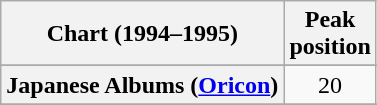<table class="wikitable sortable plainrowheaders">
<tr>
<th scope="col">Chart (1994–1995)</th>
<th scope="col">Peak<br>position</th>
</tr>
<tr>
</tr>
<tr>
</tr>
<tr>
</tr>
<tr>
</tr>
<tr>
</tr>
<tr>
</tr>
<tr>
</tr>
<tr>
<th scope=row>Japanese Albums (<a href='#'>Oricon</a>)</th>
<td align="center">20</td>
</tr>
<tr>
</tr>
<tr>
</tr>
<tr>
</tr>
<tr>
</tr>
</table>
